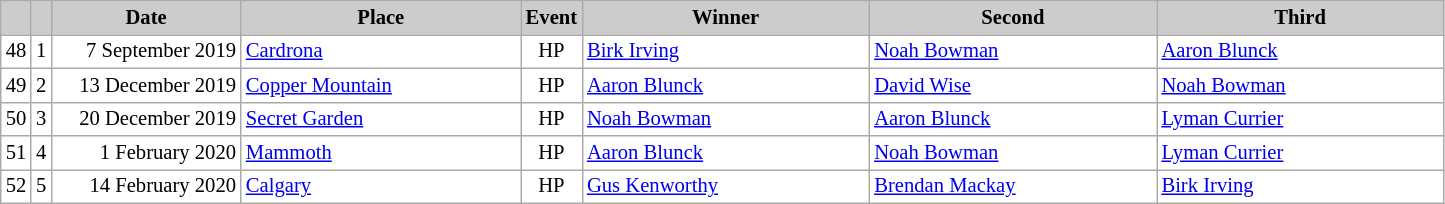<table class="wikitable plainrowheaders" style="background:#fff; font-size:86%; line-height:16px; border:grey solid 1px; border-collapse:collapse;">
<tr>
<th scope="col" style="background:#ccc; width=20 px;"></th>
<th scope="col" style="background:#ccc; width=30 px;"></th>
<th scope="col" style="background:#ccc; width:120px;">Date</th>
<th scope="col" style="background:#ccc; width:180px;">Place</th>
<th scope="col" style="background:#ccc; width:15px;">Event</th>
<th scope="col" style="background:#ccc; width:185px;">Winner</th>
<th scope="col" style="background:#ccc; width:185px;">Second</th>
<th scope="col" style="background:#ccc; width:185px;">Third</th>
</tr>
<tr>
<td align="center">48</td>
<td align="center">1</td>
<td align="right">7 September 2019</td>
<td> <a href='#'>Cardrona</a></td>
<td align="center">HP</td>
<td> <a href='#'>Birk Irving</a></td>
<td> <a href='#'>Noah Bowman</a></td>
<td> <a href='#'>Aaron Blunck</a></td>
</tr>
<tr>
<td align="center">49</td>
<td align="center">2</td>
<td align="right">13 December 2019</td>
<td> <a href='#'>Copper Mountain</a></td>
<td align="center">HP</td>
<td> <a href='#'>Aaron Blunck</a></td>
<td> <a href='#'>David Wise</a></td>
<td> <a href='#'>Noah Bowman</a></td>
</tr>
<tr>
<td align="center">50</td>
<td align="center">3</td>
<td align="right">20 December 2019</td>
<td> <a href='#'>Secret Garden</a></td>
<td align="center">HP</td>
<td> <a href='#'>Noah Bowman</a></td>
<td> <a href='#'>Aaron Blunck</a></td>
<td> <a href='#'>Lyman Currier</a></td>
</tr>
<tr>
<td align="center">51</td>
<td align="center">4</td>
<td align="right">1 February 2020</td>
<td> <a href='#'>Mammoth</a></td>
<td align="center">HP</td>
<td> <a href='#'>Aaron Blunck</a></td>
<td> <a href='#'>Noah Bowman</a></td>
<td> <a href='#'>Lyman Currier</a></td>
</tr>
<tr>
<td align="center">52</td>
<td align="center">5</td>
<td align="right">14 February 2020</td>
<td> <a href='#'>Calgary</a></td>
<td align="center">HP</td>
<td> <a href='#'>Gus Kenworthy</a></td>
<td> <a href='#'>Brendan Mackay</a></td>
<td> <a href='#'>Birk Irving</a></td>
</tr>
</table>
